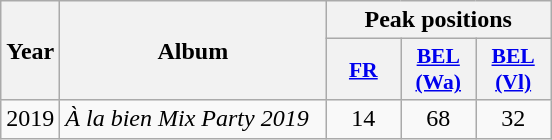<table class="wikitable">
<tr>
<th align="center" rowspan="2" width="10">Year</th>
<th align="center" rowspan="2" width="170">Album</th>
<th align="center" colspan="3" width="20">Peak positions</th>
</tr>
<tr>
<th scope="col" style="width:3em;font-size:90%;"><a href='#'>FR</a><br></th>
<th scope="col" style="width:3em;font-size:90%;"><a href='#'>BEL <br>(Wa)</a><br></th>
<th scope="col" style="width:3em;font-size:90%;"><a href='#'>BEL <br>(Vl)</a></th>
</tr>
<tr>
<td style="text-align:center;">2019</td>
<td><em>À la bien Mix Party 2019</em></td>
<td style="text-align:center;">14</td>
<td style="text-align:center;">68</td>
<td style="text-align:center;">32</td>
</tr>
</table>
